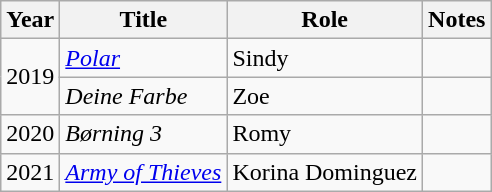<table class="wikitable sortable">
<tr>
<th>Year</th>
<th>Title</th>
<th>Role</th>
<th class="unsortable">Notes</th>
</tr>
<tr>
<td rowspan="2">2019</td>
<td><em><a href='#'>Polar</a></em></td>
<td>Sindy</td>
<td></td>
</tr>
<tr>
<td><em>Deine Farbe</em></td>
<td>Zoe</td>
<td></td>
</tr>
<tr>
<td>2020</td>
<td><em>Børning 3</em></td>
<td>Romy</td>
<td></td>
</tr>
<tr>
<td>2021</td>
<td><em><a href='#'>Army of Thieves</a></em></td>
<td>Korina Dominguez</td>
<td></td>
</tr>
</table>
